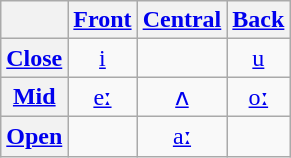<table class="wikitable" style="text-align:center">
<tr>
<th></th>
<th><a href='#'>Front</a></th>
<th><a href='#'>Central</a></th>
<th><a href='#'>Back</a></th>
</tr>
<tr>
<th><a href='#'>Close</a></th>
<td><a href='#'>i</a></td>
<td></td>
<td><a href='#'>u</a></td>
</tr>
<tr>
<th><a href='#'>Mid</a></th>
<td><a href='#'>eː</a></td>
<td><a href='#'>ʌ</a></td>
<td><a href='#'>oː</a></td>
</tr>
<tr>
<th><a href='#'>Open</a></th>
<td></td>
<td><a href='#'>aː</a></td>
<td></td>
</tr>
</table>
